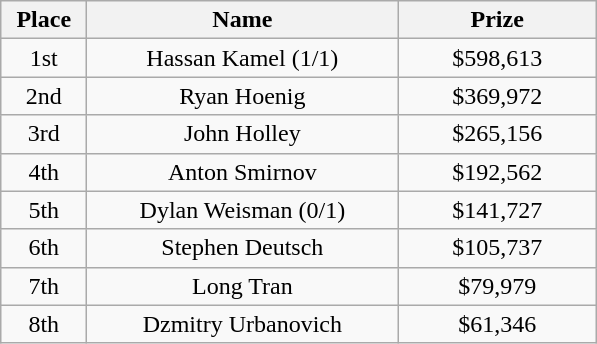<table class="wikitable">
<tr>
<th width="50">Place</th>
<th width="200">Name</th>
<th width="125">Prize</th>
</tr>
<tr>
<td align = "center">1st</td>
<td align = "center"> Hassan Kamel (1/1)</td>
<td align = "center">$598,613</td>
</tr>
<tr>
<td align = "center">2nd</td>
<td align = "center"> Ryan Hoenig</td>
<td align = "center">$369,972</td>
</tr>
<tr>
<td align = "center">3rd</td>
<td align = "center"> John Holley</td>
<td align = "center">$265,156</td>
</tr>
<tr>
<td align = "center">4th</td>
<td align = "center"> Anton Smirnov</td>
<td align = "center">$192,562</td>
</tr>
<tr>
<td align = "center">5th</td>
<td align = "center"> Dylan Weisman (0/1)</td>
<td align = "center">$141,727</td>
</tr>
<tr>
<td align = "center">6th</td>
<td align = "center"> Stephen Deutsch</td>
<td align = "center">$105,737</td>
</tr>
<tr>
<td align = "center">7th</td>
<td align = "center"> Long Tran</td>
<td align = "center">$79,979</td>
</tr>
<tr>
<td align = "center">8th</td>
<td align = "center"> Dzmitry Urbanovich</td>
<td align = "center">$61,346</td>
</tr>
</table>
